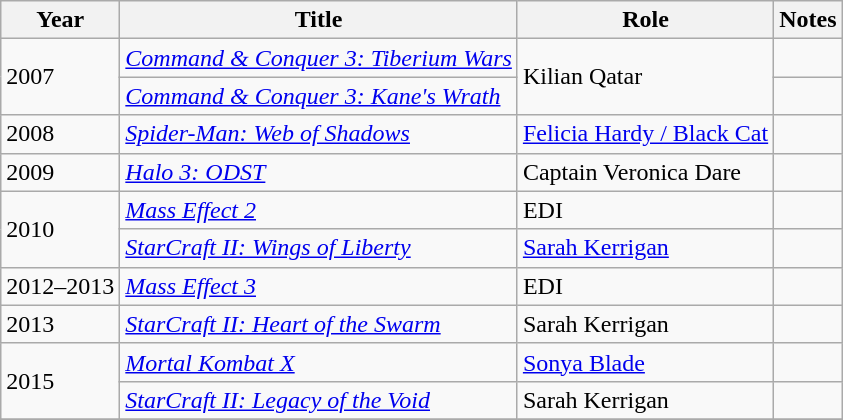<table class="wikitable sortable">
<tr>
<th>Year</th>
<th>Title</th>
<th>Role</th>
<th>Notes</th>
</tr>
<tr>
<td rowspan="2">2007</td>
<td><em><a href='#'>Command & Conquer 3: Tiberium Wars</a></em></td>
<td rowspan="2">Kilian Qatar</td>
<td></td>
</tr>
<tr>
<td><em><a href='#'>Command & Conquer 3: Kane's Wrath</a></em></td>
<td></td>
</tr>
<tr>
<td>2008</td>
<td><em><a href='#'>Spider-Man: Web of Shadows</a></em></td>
<td><a href='#'>Felicia Hardy / Black Cat</a></td>
<td></td>
</tr>
<tr>
<td>2009</td>
<td><em><a href='#'>Halo 3: ODST</a></em></td>
<td>Captain Veronica Dare</td>
<td></td>
</tr>
<tr>
<td rowspan="2">2010</td>
<td><em><a href='#'>Mass Effect 2</a></em></td>
<td>EDI</td>
<td></td>
</tr>
<tr>
<td><em><a href='#'>StarCraft II: Wings of Liberty</a></em></td>
<td><a href='#'>Sarah Kerrigan</a></td>
<td></td>
</tr>
<tr>
<td>2012–2013</td>
<td><em><a href='#'>Mass Effect 3</a></em></td>
<td>EDI</td>
<td></td>
</tr>
<tr>
<td>2013</td>
<td><em><a href='#'>StarCraft II: Heart of the Swarm</a></em></td>
<td>Sarah Kerrigan</td>
<td></td>
</tr>
<tr>
<td rowspan="2">2015</td>
<td><em><a href='#'>Mortal Kombat X</a></em></td>
<td><a href='#'>Sonya Blade</a></td>
<td></td>
</tr>
<tr>
<td><em><a href='#'>StarCraft II: Legacy of the Void</a></em></td>
<td>Sarah Kerrigan</td>
<td></td>
</tr>
<tr>
</tr>
</table>
